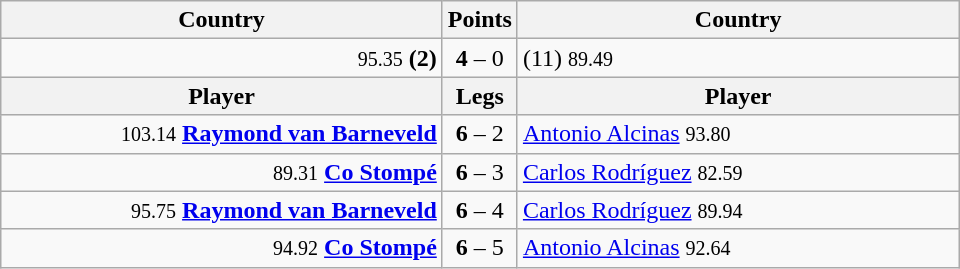<table class=wikitable style="text-align:center">
<tr>
<th width=287>Country</th>
<th width=1>Points</th>
<th width=287>Country</th>
</tr>
<tr align=left>
<td align=right><small><span>95.35</span></small> <strong> (2)</strong></td>
<td align=center><strong>4</strong> – 0</td>
<td> (11) <small><span>89.49</span></small></td>
</tr>
<tr>
<th width=287>Player</th>
<th width=1>Legs</th>
<th width=287>Player</th>
</tr>
<tr align=left>
<td align=right><small><span>103.14</span></small> <strong><a href='#'>Raymond van Barneveld</a></strong></td>
<td align=center><strong>6</strong> – 2</td>
<td><a href='#'>Antonio Alcinas</a> <small><span>93.80</span></small></td>
</tr>
<tr align=left>
<td align=right><small><span>89.31</span></small> <strong><a href='#'>Co Stompé</a></strong></td>
<td align=center><strong>6</strong> – 3</td>
<td><a href='#'>Carlos Rodríguez</a> <small><span>82.59</span></small></td>
</tr>
<tr align=left>
<td align=right><small><span>95.75</span></small> <strong><a href='#'>Raymond van Barneveld</a></strong></td>
<td align=center><strong>6</strong> – 4</td>
<td><a href='#'>Carlos Rodríguez</a> <small><span>89.94</span></small></td>
</tr>
<tr align=left>
<td align=right><small><span>94.92</span></small> <strong><a href='#'>Co Stompé</a></strong></td>
<td align=center><strong>6</strong> – 5</td>
<td><a href='#'>Antonio Alcinas</a> <small><span>92.64</span></small></td>
</tr>
</table>
